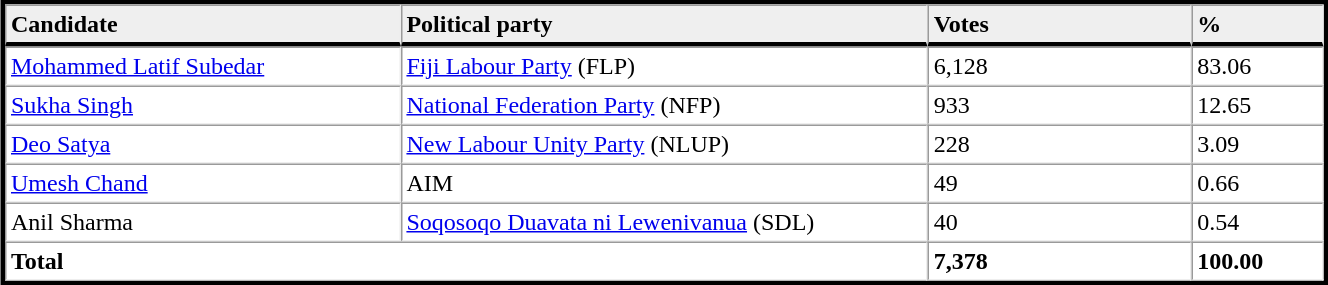<table table width="70%" border="1" align="center" cellpadding=3 cellspacing=0 style="margin:5px; border:3px solid;">
<tr>
<td td width="30%" style="border-bottom:3px solid; background:#efefef;"><strong>Candidate</strong></td>
<td td width="40%" style="border-bottom:3px solid; background:#efefef;"><strong>Political party</strong></td>
<td td width="20%" style="border-bottom:3px solid; background:#efefef;"><strong>Votes</strong></td>
<td td width="10%" style="border-bottom:3px solid; background:#efefef;"><strong>%</strong></td>
</tr>
<tr>
<td><a href='#'>Mohammed Latif Subedar</a></td>
<td><a href='#'>Fiji Labour Party</a> (FLP)</td>
<td>6,128</td>
<td>83.06</td>
</tr>
<tr>
<td><a href='#'>Sukha Singh</a></td>
<td><a href='#'>National Federation Party</a> (NFP)</td>
<td>933</td>
<td>12.65</td>
</tr>
<tr>
<td><a href='#'>Deo Satya</a></td>
<td><a href='#'>New Labour Unity Party</a> (NLUP)</td>
<td>228</td>
<td>3.09</td>
</tr>
<tr>
<td><a href='#'>Umesh Chand</a></td>
<td>AIM</td>
<td>49</td>
<td>0.66</td>
</tr>
<tr>
<td>Anil Sharma</td>
<td><a href='#'>Soqosoqo Duavata ni Lewenivanua</a> (SDL)</td>
<td>40</td>
<td>0.54</td>
</tr>
<tr>
<td colspan=2><strong>Total</strong></td>
<td><strong>7,378</strong></td>
<td><strong>100.00</strong></td>
</tr>
<tr>
</tr>
</table>
